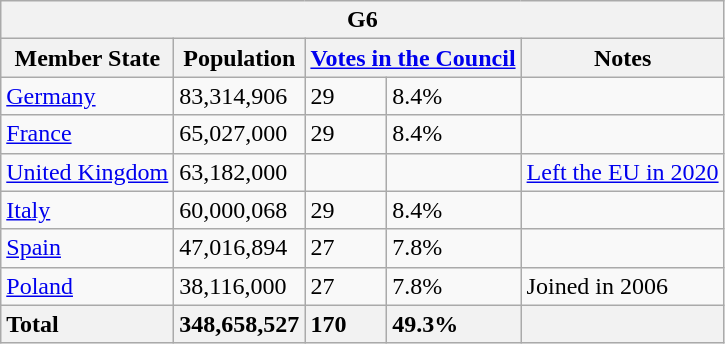<table class="wikitable">
<tr>
<th colspan=5>G6</th>
</tr>
<tr>
<th>Member State</th>
<th>Population</th>
<th colspan=2><a href='#'>Votes in the Council</a></th>
<th>Notes</th>
</tr>
<tr>
<td><a href='#'>Germany</a></td>
<td>83,314,906</td>
<td>29</td>
<td>8.4%</td>
<td></td>
</tr>
<tr>
<td><a href='#'>France</a></td>
<td>65,027,000</td>
<td>29</td>
<td>8.4%</td>
<td></td>
</tr>
<tr>
<td><a href='#'>United Kingdom</a></td>
<td>63,182,000</td>
<td></td>
<td></td>
<td><a href='#'>Left the EU in 2020</a></td>
</tr>
<tr>
<td><a href='#'>Italy</a></td>
<td>60,000,068</td>
<td>29</td>
<td>8.4%</td>
<td></td>
</tr>
<tr>
<td><a href='#'>Spain</a></td>
<td>47,016,894</td>
<td>27</td>
<td>7.8%</td>
<td></td>
</tr>
<tr>
<td><a href='#'>Poland</a></td>
<td>38,116,000</td>
<td>27</td>
<td>7.8%</td>
<td>Joined in 2006</td>
</tr>
<tr style="background:#F2F2F2">
<td><strong>Total</strong></td>
<td><strong>348,658,527</strong></td>
<td><strong>170</strong></td>
<td><strong>49.3%</strong></td>
<td></td>
</tr>
</table>
